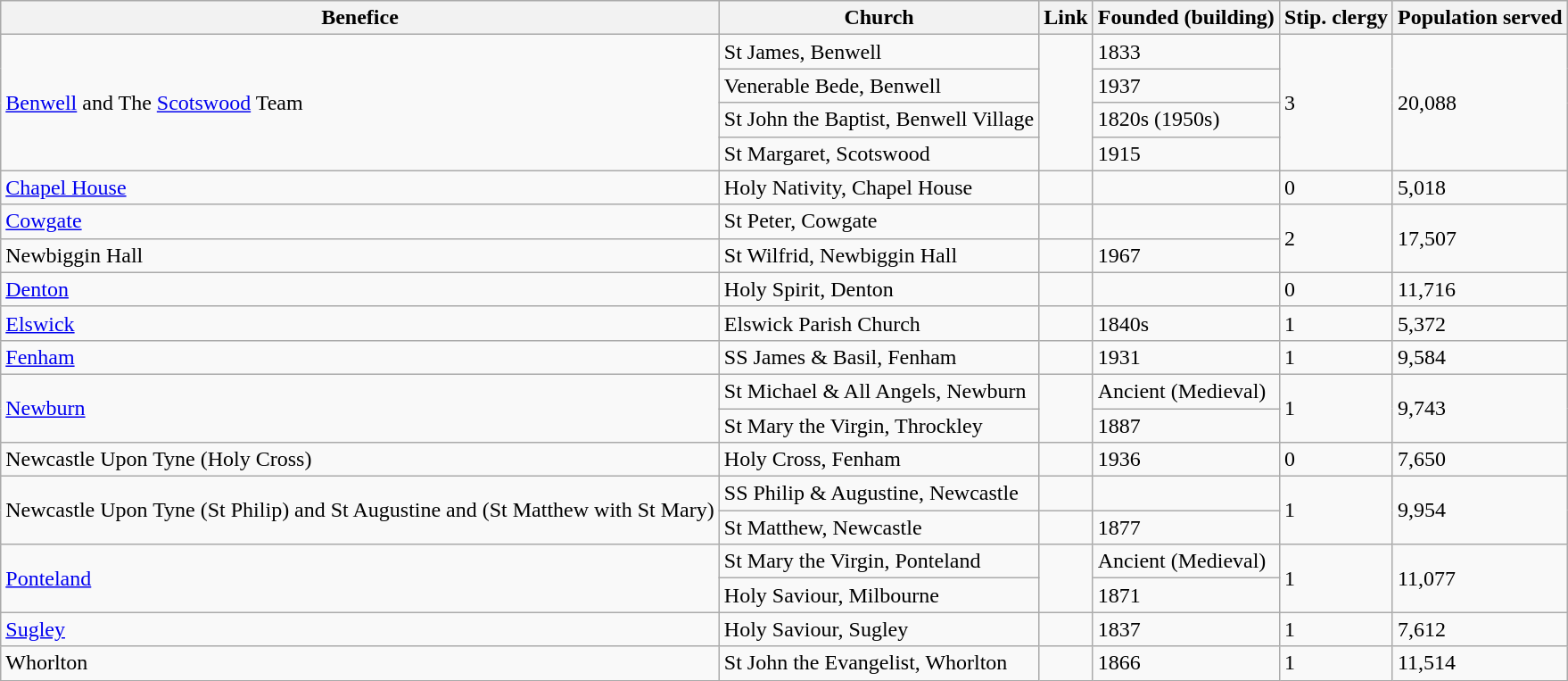<table class="wikitable">
<tr>
<th>Benefice</th>
<th>Church</th>
<th>Link</th>
<th>Founded (building)</th>
<th>Stip. clergy</th>
<th>Population served</th>
</tr>
<tr>
<td rowspan="4"><a href='#'>Benwell</a> and The <a href='#'>Scotswood</a> Team</td>
<td>St James, Benwell</td>
<td rowspan="4"></td>
<td>1833</td>
<td rowspan="4">3</td>
<td rowspan="4">20,088</td>
</tr>
<tr>
<td>Venerable Bede, Benwell</td>
<td>1937</td>
</tr>
<tr>
<td>St John the Baptist, Benwell Village</td>
<td>1820s (1950s)</td>
</tr>
<tr>
<td>St Margaret, Scotswood</td>
<td>1915</td>
</tr>
<tr>
<td><a href='#'>Chapel House</a></td>
<td>Holy Nativity, Chapel House</td>
<td></td>
<td></td>
<td>0</td>
<td>5,018</td>
</tr>
<tr>
<td><a href='#'>Cowgate</a></td>
<td>St Peter, Cowgate</td>
<td></td>
<td></td>
<td rowspan="2">2</td>
<td rowspan="2">17,507</td>
</tr>
<tr>
<td>Newbiggin Hall</td>
<td>St Wilfrid, Newbiggin Hall</td>
<td></td>
<td>1967</td>
</tr>
<tr>
<td><a href='#'>Denton</a></td>
<td>Holy Spirit, Denton</td>
<td></td>
<td></td>
<td>0</td>
<td>11,716</td>
</tr>
<tr>
<td><a href='#'>Elswick</a></td>
<td>Elswick Parish Church</td>
<td></td>
<td>1840s</td>
<td>1</td>
<td>5,372</td>
</tr>
<tr>
<td><a href='#'>Fenham</a></td>
<td>SS James & Basil, Fenham</td>
<td></td>
<td>1931</td>
<td>1</td>
<td>9,584</td>
</tr>
<tr>
<td rowspan="2"><a href='#'>Newburn</a></td>
<td>St Michael & All Angels, Newburn</td>
<td rowspan="2"></td>
<td>Ancient (Medieval)</td>
<td rowspan="2">1</td>
<td rowspan="2">9,743</td>
</tr>
<tr>
<td>St Mary the Virgin, Throckley</td>
<td>1887</td>
</tr>
<tr>
<td>Newcastle Upon Tyne (Holy Cross)</td>
<td>Holy Cross, Fenham</td>
<td></td>
<td>1936</td>
<td>0</td>
<td>7,650</td>
</tr>
<tr>
<td rowspan="2">Newcastle Upon Tyne (St Philip) and St Augustine and (St Matthew with St Mary)</td>
<td>SS Philip & Augustine, Newcastle</td>
<td></td>
<td></td>
<td rowspan="2">1</td>
<td rowspan="2">9,954</td>
</tr>
<tr>
<td>St Matthew, Newcastle</td>
<td></td>
<td>1877</td>
</tr>
<tr>
<td rowspan="2"><a href='#'>Ponteland</a></td>
<td>St Mary the Virgin, Ponteland</td>
<td rowspan="2"></td>
<td>Ancient (Medieval)</td>
<td rowspan="2">1</td>
<td rowspan="2">11,077</td>
</tr>
<tr>
<td>Holy Saviour, Milbourne</td>
<td>1871</td>
</tr>
<tr>
<td><a href='#'>Sugley</a></td>
<td>Holy Saviour, Sugley</td>
<td></td>
<td>1837</td>
<td>1</td>
<td>7,612</td>
</tr>
<tr>
<td>Whorlton</td>
<td>St John the Evangelist, Whorlton</td>
<td></td>
<td>1866</td>
<td>1</td>
<td>11,514</td>
</tr>
</table>
